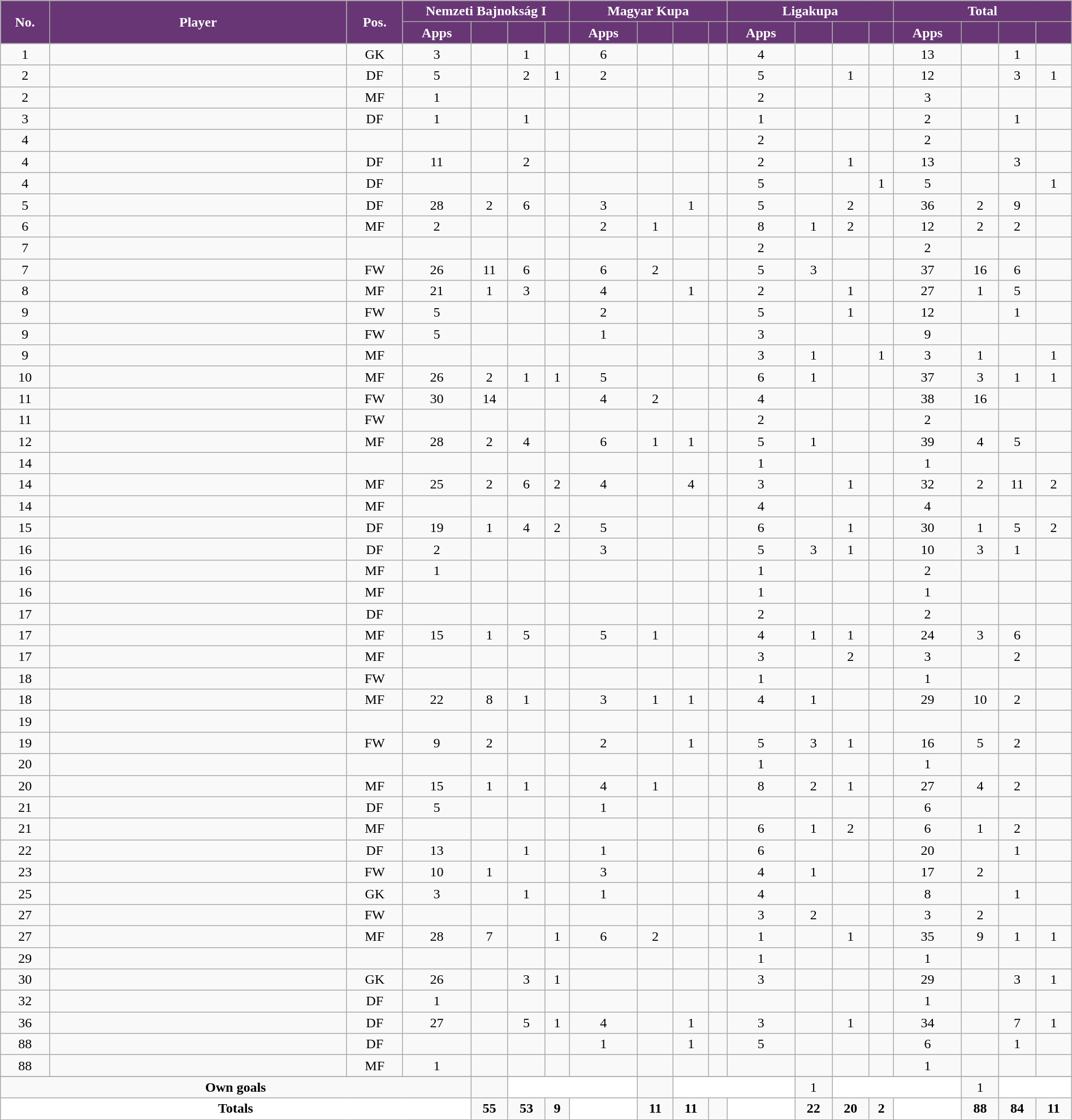<table class="wikitable sortable alternance" style="text-align:center;width:100%">
<tr>
<th rowspan="2" style="background-color:#683675; color:#FFFFFF; width:5px">No.</th>
<th rowspan="2" style="background-color:#683675; color:#FFFFFF; width:180px">Player</th>
<th rowspan="2" style="background-color:#683675; color:#FFFFFF; width:5px">Pos.</th>
<th colspan="4" style="background:#683675; color:#FFFFFF">Nemzeti Bajnokság I</th>
<th colspan="4" style="background:#683675; color:#FFFFFF">Magyar Kupa</th>
<th colspan="4" style="background:#683675; color:#FFFFFF">Ligakupa</th>
<th colspan="4" style="background:#683675; color:#FFFFFF">Total</th>
</tr>
<tr style="text-align:center">
<th width="4" style="background-color:#683675; color:#FFFFFF">Apps</th>
<th width="4" style="background-color:#683675"></th>
<th width="4" style="background-color:#683675"></th>
<th width="4" style="background-color:#683675"></th>
<th width="4" style="background-color:#683675; color:#FFFFFF">Apps</th>
<th width="4" style="background-color:#683675"></th>
<th width="4" style="background-color:#683675"></th>
<th width="4" style="background-color:#683675"></th>
<th width="4" style="background-color:#683675; color:#FFFFFF">Apps</th>
<th width="4" style="background-color:#683675"></th>
<th width="4" style="background-color:#683675"></th>
<th width="4" style="background-color:#683675"></th>
<th width="4" style="background-color:#683675; color:#FFFFFF">Apps</th>
<th width="4" style="background-color:#683675"></th>
<th width="4" style="background-color:#683675"></th>
<th width="4" style="background-color:#683675"></th>
</tr>
<tr>
<td>1</td>
<td> </td>
<td>GK</td>
<td>3</td>
<td></td>
<td>1</td>
<td></td>
<td>6</td>
<td></td>
<td></td>
<td></td>
<td>4</td>
<td></td>
<td></td>
<td></td>
<td>13</td>
<td></td>
<td>1</td>
<td></td>
</tr>
<tr>
<td>2</td>
<td> </td>
<td>DF</td>
<td>5</td>
<td></td>
<td>2</td>
<td>1</td>
<td>2</td>
<td></td>
<td></td>
<td></td>
<td>5</td>
<td></td>
<td>1</td>
<td></td>
<td>12</td>
<td></td>
<td>3</td>
<td>1</td>
</tr>
<tr>
<td>2</td>
<td> </td>
<td>MF</td>
<td>1</td>
<td></td>
<td></td>
<td></td>
<td></td>
<td></td>
<td></td>
<td></td>
<td>2</td>
<td></td>
<td></td>
<td></td>
<td>3</td>
<td></td>
<td></td>
<td></td>
</tr>
<tr>
<td>3</td>
<td> </td>
<td>DF</td>
<td>1</td>
<td></td>
<td>1</td>
<td></td>
<td></td>
<td></td>
<td></td>
<td></td>
<td>1</td>
<td></td>
<td></td>
<td></td>
<td>2</td>
<td></td>
<td>1</td>
<td></td>
</tr>
<tr>
<td>4</td>
<td> </td>
<td></td>
<td></td>
<td></td>
<td></td>
<td></td>
<td></td>
<td></td>
<td></td>
<td></td>
<td>2</td>
<td></td>
<td></td>
<td></td>
<td>2</td>
<td></td>
<td></td>
<td></td>
</tr>
<tr>
<td>4</td>
<td> </td>
<td>DF</td>
<td>11</td>
<td></td>
<td>2</td>
<td></td>
<td></td>
<td></td>
<td></td>
<td></td>
<td>2</td>
<td></td>
<td>1</td>
<td></td>
<td>13</td>
<td></td>
<td>3</td>
<td></td>
</tr>
<tr>
<td>4</td>
<td> </td>
<td>DF</td>
<td></td>
<td></td>
<td></td>
<td></td>
<td></td>
<td></td>
<td></td>
<td></td>
<td>5</td>
<td></td>
<td></td>
<td>1</td>
<td>5</td>
<td></td>
<td></td>
<td>1</td>
</tr>
<tr>
<td>5</td>
<td> </td>
<td>DF</td>
<td>28</td>
<td>2</td>
<td>6</td>
<td></td>
<td>3</td>
<td></td>
<td>1</td>
<td></td>
<td>5</td>
<td></td>
<td>2</td>
<td></td>
<td>36</td>
<td>2</td>
<td>9</td>
<td></td>
</tr>
<tr>
<td>6</td>
<td> </td>
<td>MF</td>
<td>2</td>
<td></td>
<td></td>
<td></td>
<td>2</td>
<td>1</td>
<td></td>
<td></td>
<td>8</td>
<td>1</td>
<td>2</td>
<td></td>
<td>12</td>
<td>2</td>
<td>2</td>
<td></td>
</tr>
<tr>
<td>7</td>
<td> </td>
<td></td>
<td></td>
<td></td>
<td></td>
<td></td>
<td></td>
<td></td>
<td></td>
<td></td>
<td>2</td>
<td></td>
<td></td>
<td></td>
<td>2</td>
<td></td>
<td></td>
<td></td>
</tr>
<tr>
<td>7</td>
<td> </td>
<td>FW</td>
<td>26</td>
<td>11</td>
<td>6</td>
<td></td>
<td>6</td>
<td>2</td>
<td></td>
<td></td>
<td>5</td>
<td>3</td>
<td></td>
<td></td>
<td>37</td>
<td>16</td>
<td>6</td>
<td></td>
</tr>
<tr>
<td>8</td>
<td> </td>
<td>MF</td>
<td>21</td>
<td>1</td>
<td>3</td>
<td></td>
<td>4</td>
<td></td>
<td>1</td>
<td></td>
<td>2</td>
<td></td>
<td>1</td>
<td></td>
<td>27</td>
<td>1</td>
<td>5</td>
<td></td>
</tr>
<tr>
<td>9</td>
<td> </td>
<td>FW</td>
<td>5</td>
<td></td>
<td></td>
<td></td>
<td>2</td>
<td></td>
<td></td>
<td></td>
<td>5</td>
<td></td>
<td>1</td>
<td></td>
<td>12</td>
<td></td>
<td>1</td>
<td></td>
</tr>
<tr>
<td>9</td>
<td> </td>
<td>FW</td>
<td>5</td>
<td></td>
<td></td>
<td></td>
<td>1</td>
<td></td>
<td></td>
<td></td>
<td>3</td>
<td></td>
<td></td>
<td></td>
<td>9</td>
<td></td>
<td></td>
<td></td>
</tr>
<tr>
<td>9</td>
<td> </td>
<td>MF</td>
<td></td>
<td></td>
<td></td>
<td></td>
<td></td>
<td></td>
<td></td>
<td></td>
<td>3</td>
<td>1</td>
<td></td>
<td>1</td>
<td>3</td>
<td>1</td>
<td></td>
<td>1</td>
</tr>
<tr>
<td>10</td>
<td> </td>
<td>MF</td>
<td>26</td>
<td>2</td>
<td>1</td>
<td>1</td>
<td>5</td>
<td></td>
<td></td>
<td></td>
<td>6</td>
<td>1</td>
<td></td>
<td></td>
<td>37</td>
<td>3</td>
<td>1</td>
<td>1</td>
</tr>
<tr>
<td>11</td>
<td> </td>
<td>FW</td>
<td>30</td>
<td>14</td>
<td></td>
<td></td>
<td>4</td>
<td>2</td>
<td></td>
<td></td>
<td>4</td>
<td></td>
<td></td>
<td></td>
<td>38</td>
<td>16</td>
<td></td>
<td></td>
</tr>
<tr>
<td>11</td>
<td> </td>
<td>FW</td>
<td></td>
<td></td>
<td></td>
<td></td>
<td></td>
<td></td>
<td></td>
<td></td>
<td>2</td>
<td></td>
<td></td>
<td></td>
<td>2</td>
<td></td>
<td></td>
<td></td>
</tr>
<tr>
<td>12</td>
<td> </td>
<td>MF</td>
<td>28</td>
<td>2</td>
<td>4</td>
<td></td>
<td>6</td>
<td>1</td>
<td>1</td>
<td></td>
<td>5</td>
<td>1</td>
<td></td>
<td></td>
<td>39</td>
<td>4</td>
<td>5</td>
<td></td>
</tr>
<tr>
<td>14</td>
<td> </td>
<td></td>
<td></td>
<td></td>
<td></td>
<td></td>
<td></td>
<td></td>
<td></td>
<td></td>
<td>1</td>
<td></td>
<td></td>
<td></td>
<td>1</td>
<td></td>
<td></td>
<td></td>
</tr>
<tr>
<td>14</td>
<td> </td>
<td>MF</td>
<td>25</td>
<td>2</td>
<td>6</td>
<td>2</td>
<td>4</td>
<td></td>
<td>4</td>
<td></td>
<td>3</td>
<td></td>
<td>1</td>
<td></td>
<td>32</td>
<td>2</td>
<td>11</td>
<td>2</td>
</tr>
<tr>
<td>14</td>
<td> </td>
<td>MF</td>
<td></td>
<td></td>
<td></td>
<td></td>
<td></td>
<td></td>
<td></td>
<td></td>
<td>4</td>
<td></td>
<td></td>
<td></td>
<td>4</td>
<td></td>
<td></td>
<td></td>
</tr>
<tr>
<td>15</td>
<td> </td>
<td>DF</td>
<td>19</td>
<td>1</td>
<td>4</td>
<td>2</td>
<td>5</td>
<td></td>
<td></td>
<td></td>
<td>6</td>
<td></td>
<td>1</td>
<td></td>
<td>30</td>
<td>1</td>
<td>5</td>
<td>2</td>
</tr>
<tr>
<td>16</td>
<td> </td>
<td>DF</td>
<td>2</td>
<td></td>
<td></td>
<td></td>
<td>3</td>
<td></td>
<td></td>
<td></td>
<td>5</td>
<td>3</td>
<td>1</td>
<td></td>
<td>10</td>
<td>3</td>
<td>1</td>
<td></td>
</tr>
<tr>
<td>16</td>
<td> </td>
<td>MF</td>
<td>1</td>
<td></td>
<td></td>
<td></td>
<td></td>
<td></td>
<td></td>
<td></td>
<td>1</td>
<td></td>
<td></td>
<td></td>
<td>2</td>
<td></td>
<td></td>
<td></td>
</tr>
<tr>
<td>16</td>
<td> </td>
<td>MF</td>
<td></td>
<td></td>
<td></td>
<td></td>
<td></td>
<td></td>
<td></td>
<td></td>
<td>1</td>
<td></td>
<td></td>
<td></td>
<td>1</td>
<td></td>
<td></td>
<td></td>
</tr>
<tr>
<td>17</td>
<td> </td>
<td>DF</td>
<td></td>
<td></td>
<td></td>
<td></td>
<td></td>
<td></td>
<td></td>
<td></td>
<td>2</td>
<td></td>
<td></td>
<td></td>
<td>2</td>
<td></td>
<td></td>
<td></td>
</tr>
<tr>
<td>17</td>
<td> </td>
<td>MF</td>
<td>15</td>
<td>1</td>
<td>5</td>
<td></td>
<td>5</td>
<td>1</td>
<td></td>
<td></td>
<td>4</td>
<td>1</td>
<td>1</td>
<td></td>
<td>24</td>
<td>3</td>
<td>6</td>
<td></td>
</tr>
<tr>
<td>17</td>
<td> </td>
<td>MF</td>
<td></td>
<td></td>
<td></td>
<td></td>
<td></td>
<td></td>
<td></td>
<td></td>
<td>3</td>
<td></td>
<td>2</td>
<td></td>
<td>3</td>
<td></td>
<td>2</td>
<td></td>
</tr>
<tr>
<td>18</td>
<td> </td>
<td>FW</td>
<td></td>
<td></td>
<td></td>
<td></td>
<td></td>
<td></td>
<td></td>
<td></td>
<td>1</td>
<td></td>
<td></td>
<td></td>
<td>1</td>
<td></td>
<td></td>
<td></td>
</tr>
<tr>
<td>18</td>
<td> </td>
<td>MF</td>
<td>22</td>
<td>8</td>
<td>1</td>
<td></td>
<td>3</td>
<td>1</td>
<td>1</td>
<td></td>
<td>4</td>
<td>1</td>
<td></td>
<td></td>
<td>29</td>
<td>10</td>
<td>2</td>
<td></td>
</tr>
<tr>
<td>19</td>
<td> </td>
<td></td>
<td></td>
<td></td>
<td></td>
<td></td>
<td></td>
<td></td>
<td></td>
<td></td>
<td></td>
<td></td>
<td></td>
<td></td>
<td></td>
<td></td>
<td></td>
<td></td>
</tr>
<tr>
<td>19</td>
<td> </td>
<td>FW</td>
<td>9</td>
<td>2</td>
<td></td>
<td></td>
<td>2</td>
<td></td>
<td>1</td>
<td></td>
<td>5</td>
<td>3</td>
<td>1</td>
<td></td>
<td>16</td>
<td>5</td>
<td>2</td>
<td></td>
</tr>
<tr>
<td>20</td>
<td> </td>
<td></td>
<td></td>
<td></td>
<td></td>
<td></td>
<td></td>
<td></td>
<td></td>
<td></td>
<td>1</td>
<td></td>
<td></td>
<td></td>
<td>1</td>
<td></td>
<td></td>
<td></td>
</tr>
<tr>
<td>20</td>
<td> </td>
<td>MF</td>
<td>15</td>
<td>1</td>
<td>1</td>
<td></td>
<td>4</td>
<td>1</td>
<td></td>
<td></td>
<td>8</td>
<td>2</td>
<td>1</td>
<td></td>
<td>27</td>
<td>4</td>
<td>2</td>
<td></td>
</tr>
<tr>
<td>21</td>
<td> </td>
<td>DF</td>
<td>5</td>
<td></td>
<td></td>
<td></td>
<td>1</td>
<td></td>
<td></td>
<td></td>
<td></td>
<td></td>
<td></td>
<td></td>
<td>6</td>
<td></td>
<td></td>
<td></td>
</tr>
<tr>
<td>21</td>
<td> </td>
<td>MF</td>
<td></td>
<td></td>
<td></td>
<td></td>
<td></td>
<td></td>
<td></td>
<td></td>
<td>6</td>
<td>1</td>
<td>2</td>
<td></td>
<td>6</td>
<td>1</td>
<td>2</td>
<td></td>
</tr>
<tr>
<td>22</td>
<td> </td>
<td>DF</td>
<td>13</td>
<td></td>
<td>1</td>
<td></td>
<td>1</td>
<td></td>
<td></td>
<td></td>
<td>6</td>
<td></td>
<td></td>
<td></td>
<td>20</td>
<td></td>
<td>1</td>
<td></td>
</tr>
<tr>
<td>23</td>
<td> </td>
<td>FW</td>
<td>10</td>
<td>1</td>
<td></td>
<td></td>
<td>3</td>
<td></td>
<td></td>
<td></td>
<td>4</td>
<td>1</td>
<td></td>
<td></td>
<td>17</td>
<td>2</td>
<td></td>
<td></td>
</tr>
<tr>
<td>25</td>
<td> </td>
<td>GK</td>
<td>3</td>
<td></td>
<td>1</td>
<td></td>
<td>1</td>
<td></td>
<td></td>
<td></td>
<td>4</td>
<td></td>
<td></td>
<td></td>
<td>8</td>
<td></td>
<td>1</td>
<td></td>
</tr>
<tr>
<td>27</td>
<td> </td>
<td>FW</td>
<td></td>
<td></td>
<td></td>
<td></td>
<td></td>
<td></td>
<td></td>
<td></td>
<td>3</td>
<td>2</td>
<td></td>
<td></td>
<td>3</td>
<td>2</td>
<td></td>
<td></td>
</tr>
<tr>
<td>27</td>
<td> </td>
<td>MF</td>
<td>28</td>
<td>7</td>
<td></td>
<td>1</td>
<td>6</td>
<td>2</td>
<td></td>
<td></td>
<td>1</td>
<td></td>
<td>1</td>
<td></td>
<td>35</td>
<td>9</td>
<td>1</td>
<td>1</td>
</tr>
<tr>
<td>29</td>
<td> </td>
<td></td>
<td></td>
<td></td>
<td></td>
<td></td>
<td></td>
<td></td>
<td></td>
<td></td>
<td>1</td>
<td></td>
<td></td>
<td></td>
<td>1</td>
<td></td>
<td></td>
<td></td>
</tr>
<tr>
<td>30</td>
<td> </td>
<td>GK</td>
<td>26</td>
<td></td>
<td>3</td>
<td>1</td>
<td></td>
<td></td>
<td></td>
<td></td>
<td>3</td>
<td></td>
<td></td>
<td></td>
<td>29</td>
<td></td>
<td>3</td>
<td>1</td>
</tr>
<tr>
<td>32</td>
<td> </td>
<td>DF</td>
<td>1</td>
<td></td>
<td></td>
<td></td>
<td></td>
<td></td>
<td></td>
<td></td>
<td></td>
<td></td>
<td></td>
<td></td>
<td>1</td>
<td></td>
<td></td>
<td></td>
</tr>
<tr>
<td>36</td>
<td> </td>
<td>DF</td>
<td>27</td>
<td></td>
<td>5</td>
<td>1</td>
<td>4</td>
<td></td>
<td>1</td>
<td></td>
<td>3</td>
<td></td>
<td>1</td>
<td></td>
<td>34</td>
<td></td>
<td>7</td>
<td>1</td>
</tr>
<tr>
<td>88</td>
<td> </td>
<td>DF</td>
<td></td>
<td></td>
<td></td>
<td></td>
<td>1</td>
<td></td>
<td>1</td>
<td></td>
<td>5</td>
<td></td>
<td></td>
<td></td>
<td>6</td>
<td></td>
<td>1</td>
<td></td>
</tr>
<tr>
<td>88</td>
<td> </td>
<td>MF</td>
<td>1</td>
<td></td>
<td></td>
<td></td>
<td></td>
<td></td>
<td></td>
<td></td>
<td></td>
<td></td>
<td></td>
<td></td>
<td>1</td>
<td></td>
<td></td>
<td></td>
</tr>
<tr>
</tr>
<tr class="sortbottom">
<td colspan="4"><strong>Own goals</strong></td>
<td></td>
<td colspan="3" style="background:white;text-align:center"></td>
<td></td>
<td colspan="3" style="background:white;text-align:center"></td>
<td>1</td>
<td colspan="3" style="background:white;text-align:center"></td>
<td>1</td>
<td colspan="2" style="background:white;text-align:center"></td>
</tr>
<tr class="sortbottom">
<td colspan="4" style="background:white;text-align:center"><strong>Totals</strong></td>
<td><strong>55</strong></td>
<td><strong>53</strong></td>
<td><strong>9</strong></td>
<td rowspan="3" style="background:white;text-align:center"></td>
<td><strong>11</strong></td>
<td><strong>11</strong></td>
<td></td>
<td rowspan="3" style="background:white;text-align:center"></td>
<td><strong>22</strong></td>
<td><strong>20</strong></td>
<td><strong>2</strong></td>
<td rowspan="3" style="background:white;text-align:center"></td>
<td><strong>88</strong></td>
<td><strong>84</strong></td>
<td><strong>11</strong></td>
</tr>
</table>
